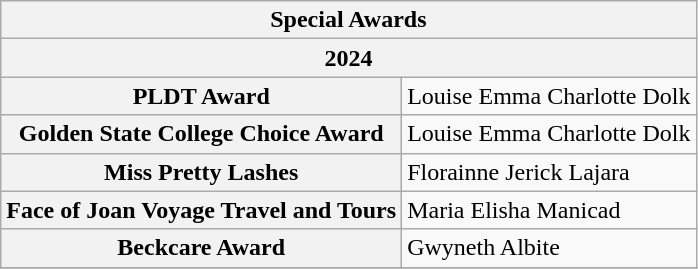<table class=wikitable>
<tr>
<th colspan=2>Special Awards</th>
</tr>
<tr>
<th colspan=2>2024</th>
</tr>
<tr>
<th>PLDT Award</th>
<td>Louise Emma Charlotte Dolk</td>
</tr>
<tr>
<th>Golden State College Choice Award</th>
<td>Louise Emma Charlotte Dolk</td>
</tr>
<tr>
<th>Miss Pretty Lashes</th>
<td>Florainne Jerick Lajara</td>
</tr>
<tr>
<th>Face of Joan Voyage Travel and Tours</th>
<td>Maria Elisha Manicad</td>
</tr>
<tr>
<th>Beckcare Award</th>
<td>Gwyneth Albite</td>
</tr>
<tr>
</tr>
</table>
